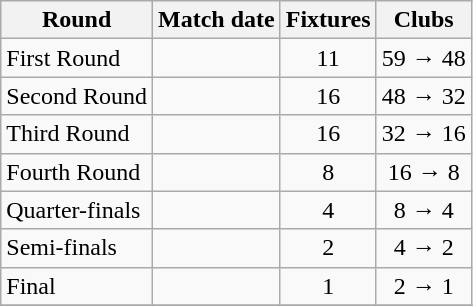<table class="wikitable" style="text-align: center">
<tr>
<th>Round</th>
<th>Match date</th>
<th>Fixtures</th>
<th>Clubs</th>
</tr>
<tr>
<td align=left>First Round</td>
<td align=left></td>
<td>11</td>
<td>59 → 48</td>
</tr>
<tr>
<td align=left>Second Round</td>
<td align=left></td>
<td>16</td>
<td>48 → 32</td>
</tr>
<tr>
<td align=left>Third Round</td>
<td align=left></td>
<td>16</td>
<td>32 → 16</td>
</tr>
<tr>
<td align=left>Fourth Round</td>
<td align=left></td>
<td>8</td>
<td>16 → 8</td>
</tr>
<tr>
<td align=left>Quarter-finals</td>
<td align=left></td>
<td>4</td>
<td>8 → 4</td>
</tr>
<tr>
<td align=left>Semi-finals</td>
<td align=left></td>
<td>2</td>
<td>4 → 2</td>
</tr>
<tr>
<td align=left>Final</td>
<td align=left></td>
<td>1</td>
<td>2 → 1</td>
</tr>
<tr>
</tr>
</table>
